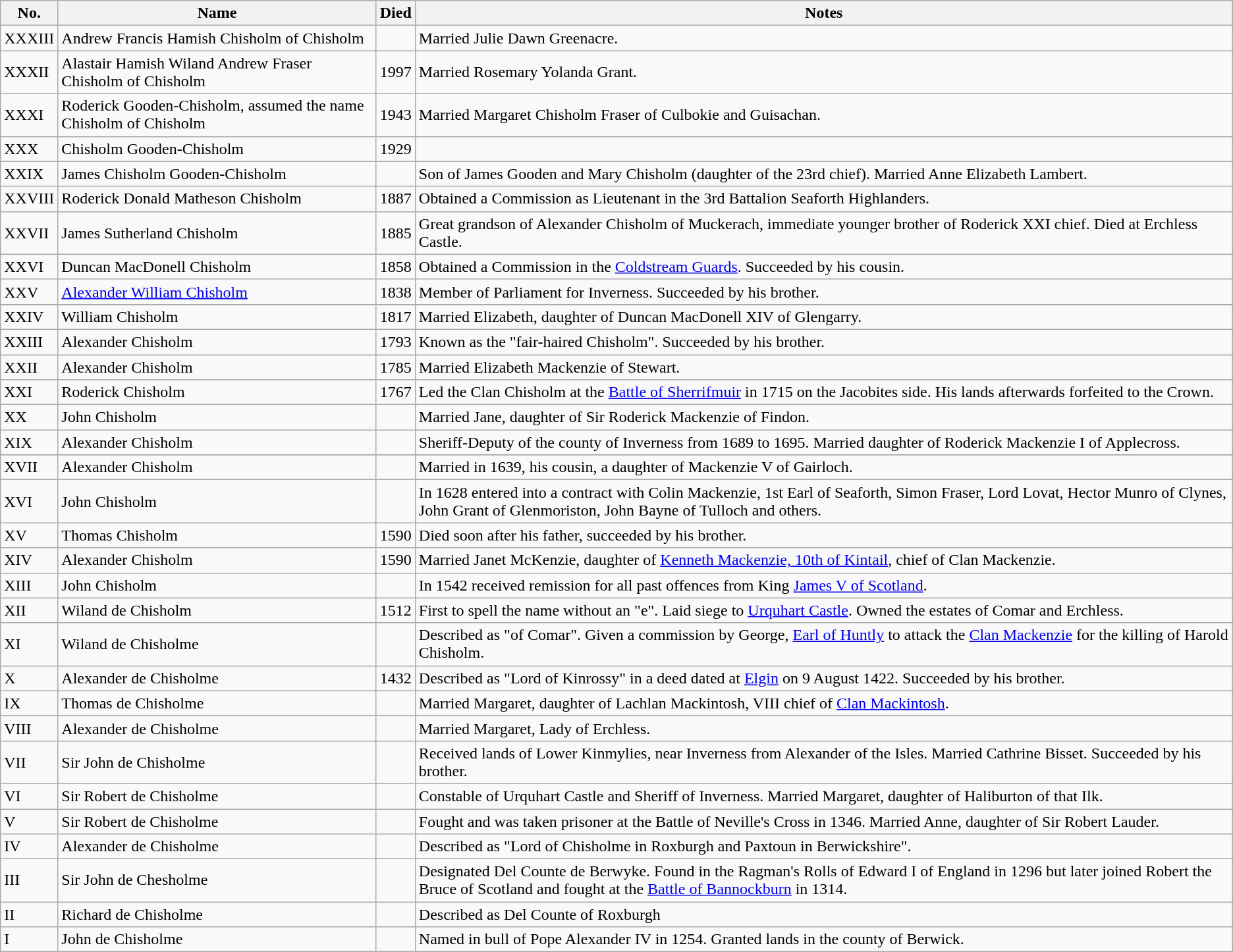<table class="wikitable">
<tr>
<th>No.</th>
<th>Name</th>
<th>Died</th>
<th>Notes</th>
</tr>
<tr>
<td>XXXIII</td>
<td>Andrew Francis Hamish Chisholm of Chisholm</td>
<td></td>
<td>Married Julie Dawn Greenacre.</td>
</tr>
<tr>
<td>XXXII</td>
<td>Alastair Hamish Wiland Andrew Fraser Chisholm of Chisholm</td>
<td>1997</td>
<td>Married Rosemary Yolanda Grant.</td>
</tr>
<tr>
<td>XXXI</td>
<td>Roderick Gooden-Chisholm, assumed the name Chisholm of Chisholm</td>
<td>1943</td>
<td>Married Margaret Chisholm Fraser of Culbokie and Guisachan.</td>
</tr>
<tr>
<td>XXX</td>
<td>Chisholm Gooden-Chisholm</td>
<td>1929</td>
<td></td>
</tr>
<tr>
<td>XXIX</td>
<td>James Chisholm Gooden-Chisholm</td>
<td></td>
<td>Son of James Gooden and Mary Chisholm (daughter of the 23rd chief). Married Anne Elizabeth Lambert.</td>
</tr>
<tr>
<td>XXVIII</td>
<td>Roderick Donald Matheson Chisholm</td>
<td>1887</td>
<td>Obtained a Commission as Lieutenant in the 3rd Battalion Seaforth Highlanders.</td>
</tr>
<tr>
<td>XXVII</td>
<td>James Sutherland Chisholm</td>
<td>1885</td>
<td>Great grandson of Alexander Chisholm of Muckerach, immediate younger brother of Roderick XXI chief. Died at Erchless Castle.</td>
</tr>
<tr>
<td>XXVI</td>
<td>Duncan MacDonell Chisholm</td>
<td>1858</td>
<td>Obtained a Commission in the <a href='#'>Coldstream Guards</a>. Succeeded by his cousin.</td>
</tr>
<tr>
<td>XXV</td>
<td><a href='#'>Alexander William Chisholm</a></td>
<td>1838</td>
<td>Member of Parliament for Inverness. Succeeded by his brother.</td>
</tr>
<tr>
<td>XXIV</td>
<td>William Chisholm</td>
<td>1817</td>
<td>Married Elizabeth, daughter of Duncan MacDonell XIV of Glengarry.</td>
</tr>
<tr>
<td>XXIII</td>
<td>Alexander Chisholm</td>
<td>1793</td>
<td>Known as the "fair-haired Chisholm". Succeeded by his brother.</td>
</tr>
<tr>
<td>XXII</td>
<td>Alexander Chisholm</td>
<td>1785</td>
<td>Married Elizabeth Mackenzie of Stewart.</td>
</tr>
<tr>
<td>XXI</td>
<td>Roderick Chisholm</td>
<td>1767</td>
<td>Led the Clan Chisholm at the <a href='#'>Battle of Sherrifmuir</a> in 1715 on the Jacobites side. His lands afterwards forfeited to the Crown.</td>
</tr>
<tr>
<td>XX</td>
<td>John Chisholm</td>
<td></td>
<td>Married Jane, daughter of Sir Roderick Mackenzie of Findon.</td>
</tr>
<tr>
<td>XIX</td>
<td>Alexander Chisholm</td>
<td></td>
<td>Sheriff-Deputy of the county of Inverness from 1689 to 1695. Married daughter of Roderick Mackenzie I of Applecross.</td>
</tr>
<tr>
</tr>
<tr>
<td>XVII</td>
<td>Alexander Chisholm</td>
<td></td>
<td>Married in 1639, his cousin, a daughter of Mackenzie V of Gairloch.</td>
</tr>
<tr>
<td>XVI</td>
<td>John Chisholm</td>
<td></td>
<td>In 1628 entered into a contract with Colin Mackenzie, 1st Earl of Seaforth, Simon Fraser, Lord Lovat, Hector Munro of Clynes, John Grant of Glenmoriston, John Bayne of Tulloch and others.</td>
</tr>
<tr>
<td>XV</td>
<td>Thomas Chisholm</td>
<td>1590</td>
<td>Died soon after his father, succeeded by his brother.</td>
</tr>
<tr>
<td>XIV</td>
<td>Alexander Chisholm</td>
<td>1590</td>
<td>Married Janet McKenzie, daughter of <a href='#'>Kenneth Mackenzie, 10th of Kintail</a>, chief of Clan Mackenzie.</td>
</tr>
<tr>
<td>XIII</td>
<td>John Chisholm</td>
<td></td>
<td>In 1542 received remission for all past offences from King <a href='#'>James V of Scotland</a>.</td>
</tr>
<tr>
<td>XII</td>
<td>Wiland de Chisholm</td>
<td>1512</td>
<td>First to spell the name without an "e". Laid siege to <a href='#'>Urquhart Castle</a>. Owned the estates of Comar and Erchless.</td>
</tr>
<tr>
<td>XI</td>
<td>Wiland de Chisholme</td>
<td></td>
<td>Described as "of Comar". Given a commission by George, <a href='#'>Earl of Huntly</a> to attack the <a href='#'>Clan Mackenzie</a> for the killing of Harold Chisholm.</td>
</tr>
<tr>
<td>X</td>
<td>Alexander de Chisholme</td>
<td>1432</td>
<td>Described as "Lord of Kinrossy" in a deed dated at <a href='#'>Elgin</a> on 9 August 1422. Succeeded by his brother.</td>
</tr>
<tr>
<td>IX</td>
<td>Thomas de Chisholme</td>
<td></td>
<td>Married Margaret, daughter of Lachlan Mackintosh, VIII chief of <a href='#'>Clan Mackintosh</a>.</td>
</tr>
<tr>
<td>VIII</td>
<td>Alexander de Chisholme</td>
<td></td>
<td>Married Margaret, Lady of  Erchless.</td>
</tr>
<tr>
<td>VII</td>
<td>Sir John de Chisholme</td>
<td></td>
<td>Received lands of Lower Kinmylies, near Inverness from Alexander of the Isles. Married Cathrine Bisset. Succeeded by his brother.</td>
</tr>
<tr>
<td>VI</td>
<td>Sir Robert de Chisholme</td>
<td></td>
<td>Constable of Urquhart Castle and Sheriff of Inverness. Married Margaret, daughter of Haliburton of that Ilk.</td>
</tr>
<tr>
<td>V</td>
<td>Sir Robert de Chisholme</td>
<td></td>
<td>Fought and was taken prisoner at the Battle of Neville's Cross in 1346. Married Anne, daughter of Sir Robert Lauder.</td>
</tr>
<tr>
<td>IV</td>
<td>Alexander de Chisholme</td>
<td></td>
<td>Described as "Lord of Chisholme in Roxburgh and Paxtoun in Berwickshire".</td>
</tr>
<tr>
<td>III</td>
<td>Sir John de Chesholme</td>
<td></td>
<td>Designated Del Counte de Berwyke. Found in the Ragman's Rolls of Edward I of England in 1296 but later joined Robert the Bruce of Scotland and fought at the <a href='#'>Battle of Bannockburn</a> in 1314.</td>
</tr>
<tr>
<td>II</td>
<td>Richard de Chisholme</td>
<td></td>
<td>Described as Del Counte of Roxburgh</td>
</tr>
<tr>
<td>I</td>
<td>John de Chisholme</td>
<td></td>
<td>Named in bull of Pope Alexander IV in 1254. Granted lands in the county of Berwick.</td>
</tr>
</table>
